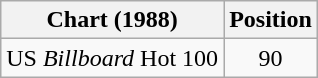<table class="wikitable sortable">
<tr>
<th align="left">Chart (1988)</th>
<th align="center">Position</th>
</tr>
<tr>
<td>US <em>Billboard</em> Hot 100</td>
<td style="text-align:center;">90</td>
</tr>
</table>
